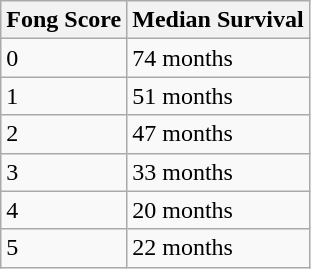<table class="wikitable">
<tr>
<th>Fong Score</th>
<th>Median Survival</th>
</tr>
<tr>
<td>0</td>
<td>74 months</td>
</tr>
<tr>
<td>1</td>
<td>51 months</td>
</tr>
<tr>
<td>2</td>
<td>47 months</td>
</tr>
<tr>
<td>3</td>
<td>33 months</td>
</tr>
<tr>
<td>4</td>
<td>20 months</td>
</tr>
<tr>
<td>5</td>
<td>22 months</td>
</tr>
</table>
